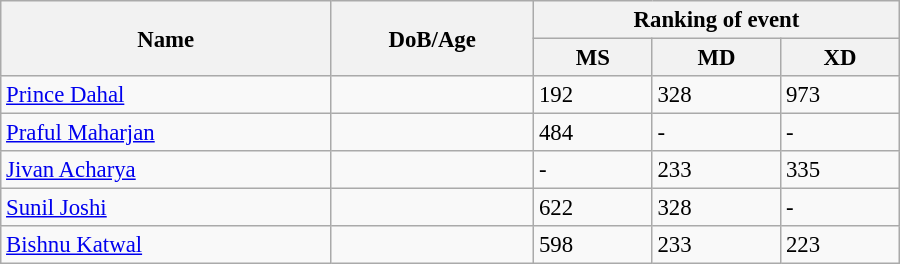<table class="wikitable" style="width:600px; font-size:95%;">
<tr>
<th rowspan="2" align="left">Name</th>
<th rowspan="2" align="left">DoB/Age</th>
<th colspan="3" align="center">Ranking of event</th>
</tr>
<tr>
<th align="center">MS</th>
<th>MD</th>
<th align="center">XD</th>
</tr>
<tr>
<td><a href='#'>Prince Dahal</a></td>
<td></td>
<td>192</td>
<td>328</td>
<td>973</td>
</tr>
<tr>
<td><a href='#'>Praful Maharjan</a></td>
<td></td>
<td>484</td>
<td>-</td>
<td>-</td>
</tr>
<tr>
<td><a href='#'>Jivan Acharya</a></td>
<td></td>
<td>-</td>
<td>233</td>
<td>335</td>
</tr>
<tr>
<td><a href='#'>Sunil Joshi</a></td>
<td></td>
<td>622</td>
<td>328</td>
<td>-</td>
</tr>
<tr>
<td><a href='#'>Bishnu Katwal</a></td>
<td></td>
<td>598</td>
<td>233</td>
<td>223</td>
</tr>
</table>
